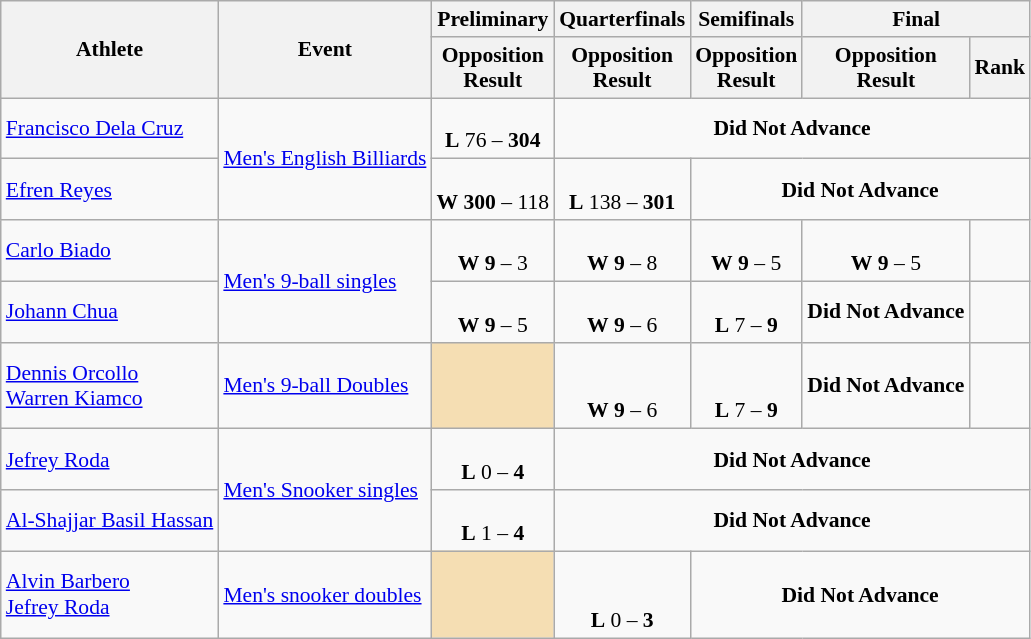<table class=wikitable style="font-size:90%">
<tr>
<th rowspan=2>Athlete</th>
<th rowspan=2>Event</th>
<th>Preliminary</th>
<th>Quarterfinals</th>
<th>Semifinals</th>
<th colspan=2>Final</th>
</tr>
<tr>
<th>Opposition<br>Result</th>
<th>Opposition<br>Result</th>
<th>Opposition<br>Result</th>
<th>Opposition<br>Result</th>
<th>Rank</th>
</tr>
<tr>
<td><a href='#'>Francisco Dela Cruz</a></td>
<td rowspan=2><a href='#'>Men's English Billiards</a></td>
<td align=center> <br> <strong>L</strong> 76 – <strong>304</strong></td>
<td colspan=4 align=center><strong>Did Not Advance</strong></td>
</tr>
<tr>
<td><a href='#'>Efren Reyes</a></td>
<td align=center> <br> <strong>W</strong> <strong>300</strong> – 118</td>
<td align=center> <br> <strong>L</strong> 138 – <strong>301</strong></td>
<td colspan=3 align=center><strong>Did Not Advance</strong></td>
</tr>
<tr>
<td><a href='#'>Carlo Biado</a></td>
<td rowspan=2><a href='#'>Men's 9-ball singles</a></td>
<td align=center> <br> <strong>W</strong> <strong>9</strong> – 3</td>
<td align=center> <br> <strong>W</strong> <strong>9</strong> – 8</td>
<td align=center> <br> <strong>W</strong> <strong>9</strong> – 5</td>
<td align=center> <br> <strong>W</strong> <strong>9</strong> – 5</td>
<td align=center></td>
</tr>
<tr>
<td><a href='#'>Johann Chua</a></td>
<td align=center> <br> <strong>W</strong> <strong>9</strong> – 5</td>
<td align=center> <br> <strong>W</strong> <strong>9</strong> – 6</td>
<td align=center> <br> <strong>L</strong> 7 – <strong>9</strong></td>
<td align=center><strong>Did Not Advance</strong></td>
<td align=center></td>
</tr>
<tr>
<td><a href='#'>Dennis Orcollo</a><br><a href='#'>Warren Kiamco</a></td>
<td><a href='#'>Men's 9-ball Doubles</a></td>
<td style="text-align:center; background:wheat;"></td>
<td align=center> <br>  <br> <strong>W</strong> <strong>9</strong> – 6</td>
<td align=center> <br>  <br> <strong>L</strong> 7 – <strong>9</strong></td>
<td align=center><strong>Did Not Advance</strong></td>
<td align=center></td>
</tr>
<tr>
<td><a href='#'>Jefrey Roda</a></td>
<td rowspan=2><a href='#'>Men's Snooker singles</a></td>
<td align=center> <br> <strong>L</strong> 0 – <strong>4</strong></td>
<td colspan=4 align=center><strong>Did Not Advance</strong></td>
</tr>
<tr>
<td><a href='#'>Al-Shajjar Basil Hassan</a></td>
<td align=center> <br> <strong>L</strong> 1 – <strong>4</strong></td>
<td colspan=4 align=center><strong>Did Not Advance</strong></td>
</tr>
<tr>
<td><a href='#'>Alvin Barbero</a><br><a href='#'>Jefrey Roda</a></td>
<td><a href='#'>Men's snooker doubles</a></td>
<td style="text-align:center; background:wheat;"></td>
<td align=center> <br>  <br> <strong>L</strong> 0 – <strong>3</strong></td>
<td align=center colspan=3><strong>Did Not Advance</strong></td>
</tr>
</table>
